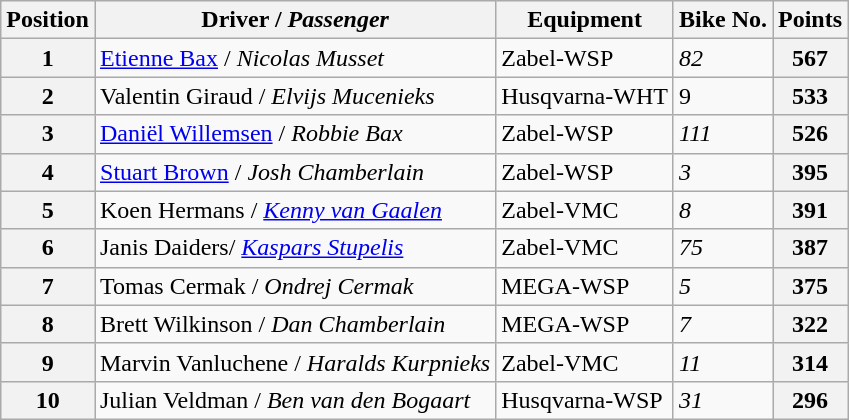<table class="wikitable">
<tr>
<th>Position</th>
<th>Driver / <em>Passenger</em></th>
<th>Equipment</th>
<th>Bike No.</th>
<th>Points</th>
</tr>
<tr>
<th>1</th>
<td> <a href='#'>Etienne Bax</a> /  <em>Nicolas Musset</em></td>
<td>Zabel-WSP</td>
<td><em>82</em></td>
<th>567</th>
</tr>
<tr>
<th>2</th>
<td> Valentin Giraud /  <em>Elvijs Mucenieks</em></td>
<td>Husqvarna-WHT</td>
<td>9</td>
<th>533</th>
</tr>
<tr>
<th>3</th>
<td> <a href='#'>Daniël Willemsen</a> /  <em>Robbie Bax</em></td>
<td>Zabel-WSP</td>
<td><em>111</em></td>
<th>526</th>
</tr>
<tr>
<th>4</th>
<td> <a href='#'>Stuart Brown</a> /  <em>Josh Chamberlain</em></td>
<td>Zabel-WSP</td>
<td><em>3</em></td>
<th>395</th>
</tr>
<tr>
<th>5</th>
<td> Koen Hermans /  <em><a href='#'>Kenny van Gaalen</a></em></td>
<td>Zabel-VMC</td>
<td><em>8</em></td>
<th>391</th>
</tr>
<tr>
<th>6</th>
<td> Janis Daiders/  <em><a href='#'>Kaspars Stupelis</a></em></td>
<td>Zabel-VMC</td>
<td><em>75</em></td>
<th>387</th>
</tr>
<tr>
<th>7</th>
<td> Tomas Cermak /  <em>Ondrej Cermak</em></td>
<td>MEGA-WSP</td>
<td><em>5</em></td>
<th>375</th>
</tr>
<tr>
<th>8</th>
<td> Brett Wilkinson /  <em>Dan Chamberlain</em></td>
<td>MEGA-WSP</td>
<td><em>7</em></td>
<th>322</th>
</tr>
<tr>
<th>9</th>
<td> Marvin Vanluchene /  <em>Haralds Kurpnieks</em></td>
<td>Zabel-VMC</td>
<td><em>11</em></td>
<th>314</th>
</tr>
<tr>
<th>10</th>
<td> Julian Veldman /  <em>Ben van den Bogaart</em></td>
<td>Husqvarna-WSP</td>
<td><em>31</em></td>
<th>296</th>
</tr>
</table>
